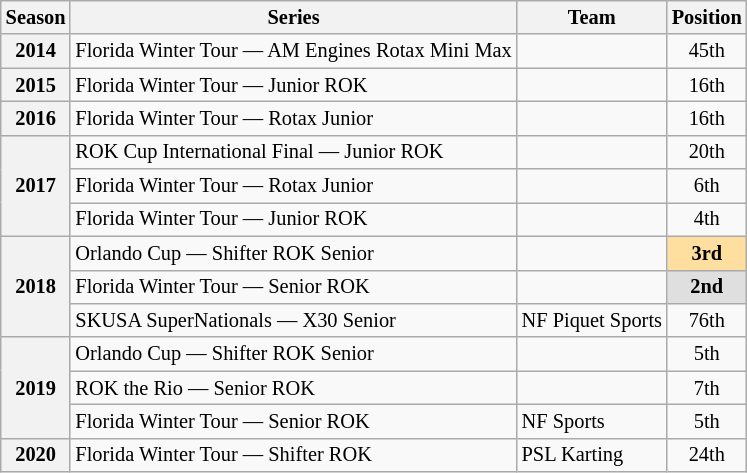<table class="wikitable" style="font-size: 85%; text-align:center">
<tr>
<th>Season</th>
<th>Series</th>
<th>Team</th>
<th>Position</th>
</tr>
<tr>
<th>2014</th>
<td align="left">Florida Winter Tour — AM Engines Rotax Mini Max</td>
<td align="left"></td>
<td>45th</td>
</tr>
<tr>
<th>2015</th>
<td align="left">Florida Winter Tour — Junior ROK</td>
<td align="left"></td>
<td>16th</td>
</tr>
<tr>
<th>2016</th>
<td align="left">Florida Winter Tour — Rotax Junior</td>
<td align="left"></td>
<td>16th</td>
</tr>
<tr>
<th rowspan="3">2017</th>
<td align="left">ROK Cup International Final — Junior ROK</td>
<td align="left"></td>
<td>20th</td>
</tr>
<tr>
<td align="left">Florida Winter Tour — Rotax Junior</td>
<td align="left"></td>
<td>6th</td>
</tr>
<tr>
<td align="left">Florida Winter Tour — Junior ROK</td>
<td align="left"></td>
<td>4th</td>
</tr>
<tr>
<th rowspan="3">2018</th>
<td align="left">Orlando Cup — Shifter ROK Senior</td>
<td align="left"></td>
<td style="background:#FFDF9F;"><strong>3rd</strong></td>
</tr>
<tr>
<td align="left">Florida Winter Tour — Senior ROK</td>
<td align="left"></td>
<td style="background:#DFDFDF;"><strong>2nd</strong></td>
</tr>
<tr>
<td align="left">SKUSA SuperNationals — X30 Senior</td>
<td align="left">NF Piquet Sports</td>
<td>76th</td>
</tr>
<tr>
<th rowspan="3">2019</th>
<td align="left">Orlando Cup — Shifter ROK Senior</td>
<td align="left"></td>
<td>5th</td>
</tr>
<tr>
<td align="left">ROK the Rio — Senior ROK</td>
<td align="left"></td>
<td>7th</td>
</tr>
<tr>
<td align="left">Florida Winter Tour — Senior ROK</td>
<td align="left">NF Sports</td>
<td>5th</td>
</tr>
<tr>
<th>2020</th>
<td align="left">Florida Winter Tour — Shifter ROK</td>
<td align="left">PSL Karting</td>
<td>24th</td>
</tr>
</table>
